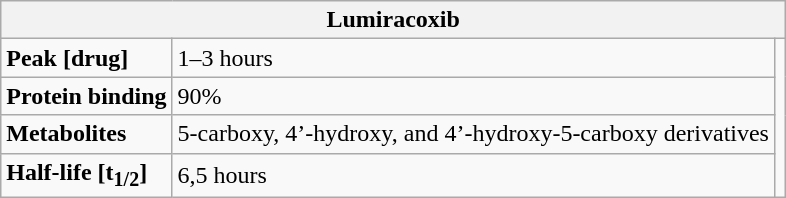<table class="wikitable" border="1", align="center">
<tr>
<th colspan="3">Lumiracoxib</th>
</tr>
<tr>
<td><strong>Peak [drug]</strong></td>
<td>1–3 hours</td>
<td rowspan="4"></td>
</tr>
<tr>
<td><strong>Protein binding</strong></td>
<td>90%</td>
</tr>
<tr>
<td><strong>Metabolites</strong></td>
<td>5-carboxy, 4’-hydroxy, and 4’-hydroxy-5-carboxy derivatives</td>
</tr>
<tr>
<td><strong>Half-life [t<sub>1/2</sub>]</strong></td>
<td>6,5 hours</td>
</tr>
</table>
